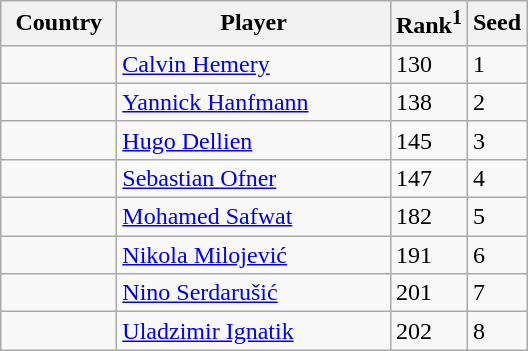<table class="sortable wikitable">
<tr>
<th width="70">Country</th>
<th width="175">Player</th>
<th>Rank<sup>1</sup></th>
<th>Seed</th>
</tr>
<tr>
<td></td>
<td><a href='#'>Calvin Hemery</a></td>
<td>130</td>
<td>1</td>
</tr>
<tr>
<td></td>
<td><a href='#'>Yannick Hanfmann</a></td>
<td>138</td>
<td>2</td>
</tr>
<tr>
<td></td>
<td><a href='#'>Hugo Dellien</a></td>
<td>145</td>
<td>3</td>
</tr>
<tr>
<td></td>
<td><a href='#'>Sebastian Ofner</a></td>
<td>147</td>
<td>4</td>
</tr>
<tr>
<td></td>
<td><a href='#'>Mohamed Safwat</a></td>
<td>182</td>
<td>5</td>
</tr>
<tr>
<td></td>
<td><a href='#'>Nikola Milojević</a></td>
<td>191</td>
<td>6</td>
</tr>
<tr>
<td></td>
<td><a href='#'>Nino Serdarušić</a></td>
<td>201</td>
<td>7</td>
</tr>
<tr>
<td></td>
<td><a href='#'>Uladzimir Ignatik</a></td>
<td>202</td>
<td>8</td>
</tr>
</table>
